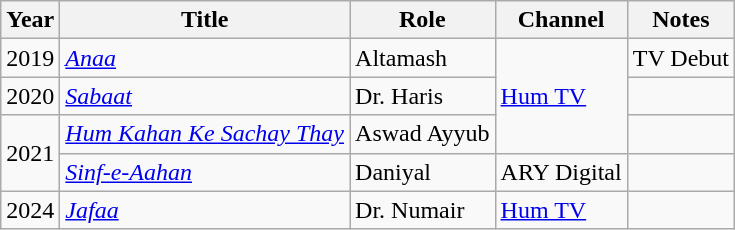<table class="wikitable sortable">
<tr>
<th>Year</th>
<th>Title</th>
<th>Role</th>
<th>Channel</th>
<th>Notes</th>
</tr>
<tr>
<td>2019</td>
<td><em><a href='#'>Anaa</a></em></td>
<td>Altamash</td>
<td rowspan="3"><a href='#'>Hum TV</a></td>
<td>TV Debut</td>
</tr>
<tr>
<td>2020</td>
<td><em><a href='#'>Sabaat</a></em></td>
<td>Dr. Haris</td>
<td></td>
</tr>
<tr>
<td rowspan="2">2021</td>
<td><em><a href='#'>Hum Kahan Ke Sachay Thay</a></em></td>
<td>Aswad Ayyub</td>
<td></td>
</tr>
<tr>
<td><em><a href='#'>Sinf-e-Aahan</a></em></td>
<td>Daniyal</td>
<td>ARY Digital</td>
<td></td>
</tr>
<tr>
<td>2024</td>
<td><em><a href='#'>Jafaa</a></em></td>
<td>Dr. Numair</td>
<td><a href='#'>Hum TV</a></td>
<td></td>
</tr>
</table>
